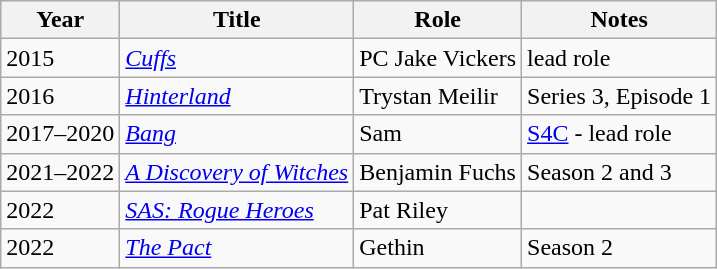<table class="wikitable">
<tr>
<th>Year</th>
<th>Title</th>
<th>Role</th>
<th>Notes</th>
</tr>
<tr>
<td>2015</td>
<td><em><a href='#'>Cuffs</a></em></td>
<td>PC Jake Vickers</td>
<td>lead role</td>
</tr>
<tr>
<td>2016</td>
<td><em><a href='#'>Hinterland</a></em></td>
<td>Trystan Meilir</td>
<td>Series 3, Episode 1</td>
</tr>
<tr>
<td>2017–2020</td>
<td><em><a href='#'>Bang</a></em></td>
<td>Sam</td>
<td><a href='#'>S4C</a> - lead role</td>
</tr>
<tr>
<td>2021–2022</td>
<td><em><a href='#'>A Discovery of Witches</a></em></td>
<td>Benjamin Fuchs</td>
<td>Season 2 and 3</td>
</tr>
<tr>
<td>2022</td>
<td><em><a href='#'>SAS: Rogue Heroes</a></em></td>
<td>Pat Riley</td>
</tr>
<tr>
<td>2022</td>
<td><em><a href='#'>The Pact</a></em></td>
<td>Gethin</td>
<td>Season 2</td>
</tr>
</table>
